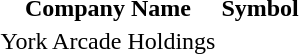<table style="background:transparent;">
<tr>
<th>Company Name</th>
<th>Symbol</th>
</tr>
<tr>
<td>York Arcade Holdings</td>
<td></td>
</tr>
</table>
